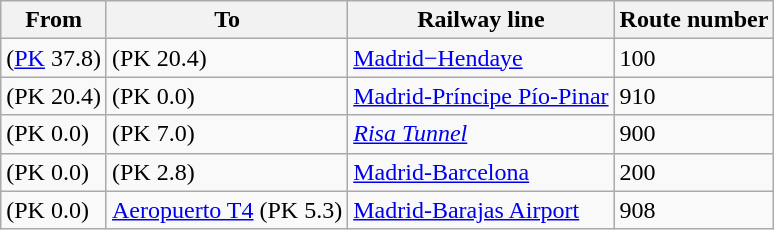<table class="wikitable">
<tr>
<th>From</th>
<th>To</th>
<th>Railway line</th>
<th>Route number</th>
</tr>
<tr>
<td> (<a href='#'>PK</a> 37.8)</td>
<td> (PK 20.4)</td>
<td><a href='#'>Madrid−Hendaye</a></td>
<td>100</td>
</tr>
<tr>
<td> (PK 20.4)</td>
<td> (PK 0.0)</td>
<td><a href='#'>Madrid-Príncipe Pío-Pinar</a></td>
<td>910</td>
</tr>
<tr>
<td> (PK 0.0)</td>
<td> (PK 7.0)</td>
<td><em><a href='#'>Risa Tunnel</a></em></td>
<td>900</td>
</tr>
<tr>
<td> (PK 0.0)</td>
<td> (PK 2.8)</td>
<td><a href='#'>Madrid-Barcelona</a></td>
<td>200</td>
</tr>
<tr>
<td> (PK 0.0)</td>
<td><a href='#'>Aeropuerto T4</a> (PK 5.3)</td>
<td><a href='#'>Madrid-Barajas Airport</a></td>
<td>908</td>
</tr>
</table>
